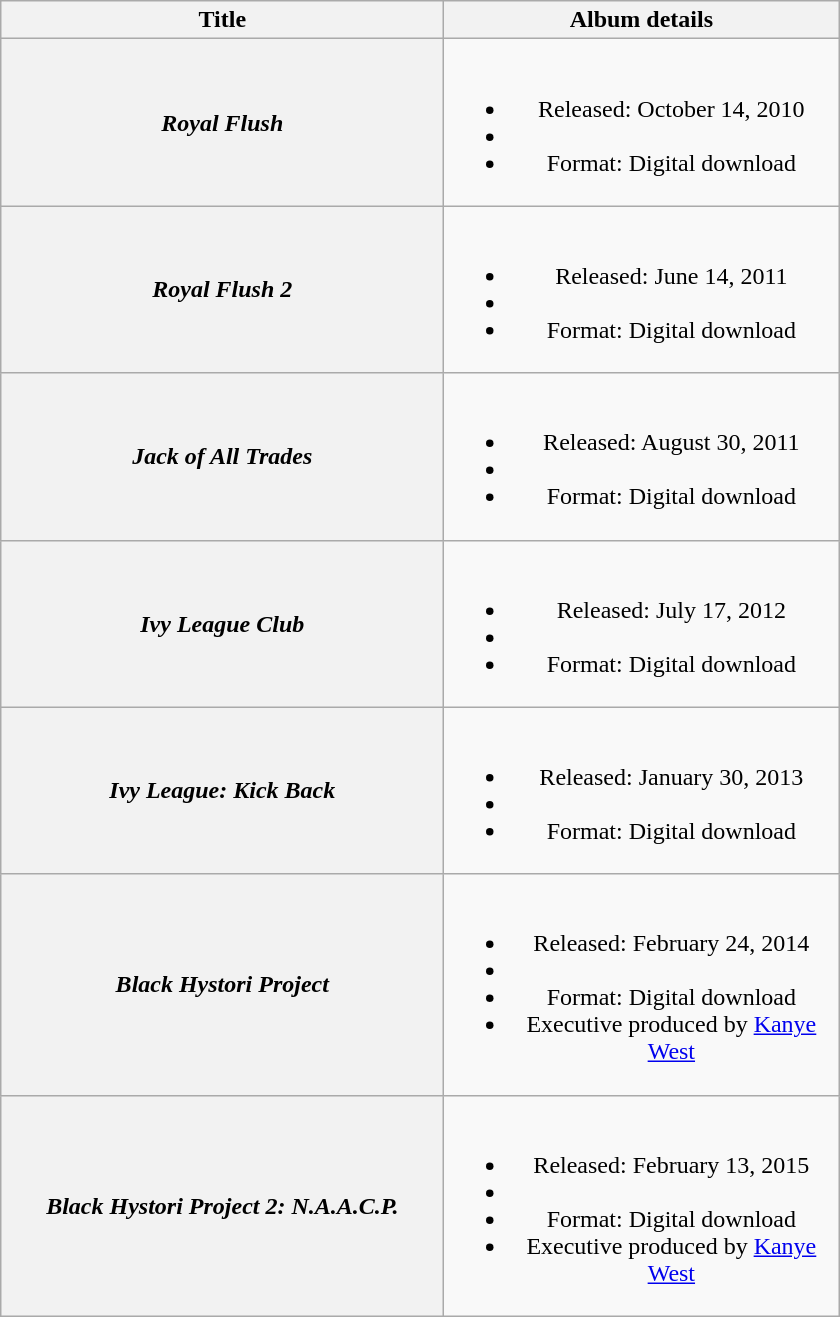<table class="wikitable plainrowheaders" style="text-align:center;">
<tr>
<th scope="col" style="width:18em;">Title</th>
<th scope="col" style="width:16em;">Album details</th>
</tr>
<tr>
<th scope="row"><em>Royal Flush</em></th>
<td><br><ul><li>Released: October 14, 2010</li><li></li><li>Format: Digital download</li></ul></td>
</tr>
<tr>
<th scope="row"><em>Royal Flush 2</em></th>
<td><br><ul><li>Released: June 14, 2011</li><li></li><li>Format: Digital download</li></ul></td>
</tr>
<tr>
<th scope="row"><em>Jack of All Trades</em></th>
<td><br><ul><li>Released: August 30, 2011</li><li></li><li>Format: Digital download</li></ul></td>
</tr>
<tr>
<th scope="row"><em>Ivy League Club</em></th>
<td><br><ul><li>Released: July 17, 2012</li><li></li><li>Format: Digital download</li></ul></td>
</tr>
<tr>
<th scope="row"><em>Ivy League: Kick Back</em></th>
<td><br><ul><li>Released: January 30, 2013</li><li></li><li>Format: Digital download</li></ul></td>
</tr>
<tr>
<th scope="row"><em>Black Hystori Project</em></th>
<td><br><ul><li>Released: February 24, 2014</li><li></li><li>Format: Digital download</li><li>Executive produced by <a href='#'>Kanye West</a></li></ul></td>
</tr>
<tr>
<th scope="row"><em>Black Hystori Project 2: N.A.A.C.P.</em></th>
<td><br><ul><li>Released: February 13, 2015</li><li></li><li>Format: Digital download</li><li>Executive produced by <a href='#'>Kanye West</a></li></ul></td>
</tr>
</table>
